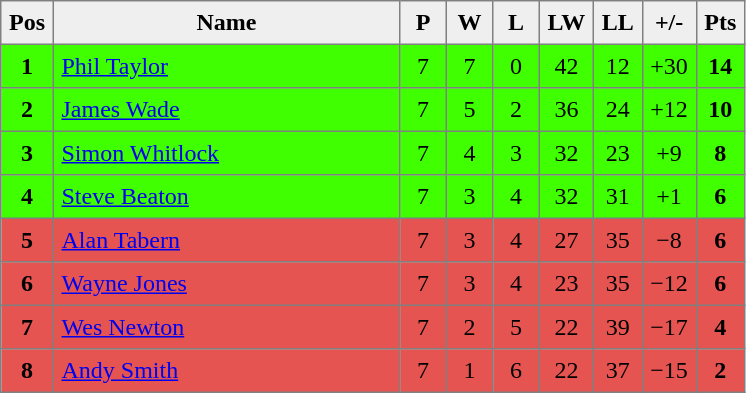<table style=border-collapse:collapse border=1 cellspacing=0 cellpadding=5>
<tr align=center bgcolor=#efefef>
<th width=20>Pos</th>
<th width=220>Name</th>
<th width=20>P</th>
<th width=20>W</th>
<th width=20>L</th>
<th width=20>LW</th>
<th width=20>LL</th>
<th width=20>+/-</th>
<th width=20>Pts</th>
</tr>
<tr align=center bgcolor="#3FFF00">
<td><strong>1</strong></td>
<td align="left"> <a href='#'>Phil Taylor</a></td>
<td>7</td>
<td>7</td>
<td>0</td>
<td>42</td>
<td>12</td>
<td>+30</td>
<td><strong>14</strong></td>
</tr>
<tr align=center bgcolor="#3FFF00">
<td><strong>2</strong></td>
<td align="left"> <a href='#'>James Wade</a></td>
<td>7</td>
<td>5</td>
<td>2</td>
<td>36</td>
<td>24</td>
<td>+12</td>
<td><strong>10</strong></td>
</tr>
<tr align=center bgcolor="#3FFF00">
<td><strong>3</strong></td>
<td align="left"> <a href='#'>Simon Whitlock</a></td>
<td>7</td>
<td>4</td>
<td>3</td>
<td>32</td>
<td>23</td>
<td>+9</td>
<td><strong>8</strong></td>
</tr>
<tr align=center bgcolor="#3FFF00">
<td><strong>4</strong></td>
<td align="left"> <a href='#'>Steve Beaton</a></td>
<td>7</td>
<td>3</td>
<td>4</td>
<td>32</td>
<td>31</td>
<td>+1</td>
<td><strong>6</strong></td>
</tr>
<tr align=center bgcolor="#E55451">
<td><strong>5</strong></td>
<td align="left"> <a href='#'>Alan Tabern</a></td>
<td>7</td>
<td>3</td>
<td>4</td>
<td>27</td>
<td>35</td>
<td>−8</td>
<td><strong>6</strong></td>
</tr>
<tr align=center bgcolor="#E55451">
<td><strong>6</strong></td>
<td align="left"> <a href='#'>Wayne Jones</a></td>
<td>7</td>
<td>3</td>
<td>4</td>
<td>23</td>
<td>35</td>
<td>−12</td>
<td><strong>6</strong></td>
</tr>
<tr align=center bgcolor="#E55451">
<td><strong>7</strong></td>
<td align="left"> <a href='#'>Wes Newton</a></td>
<td>7</td>
<td>2</td>
<td>5</td>
<td>22</td>
<td>39</td>
<td>−17</td>
<td><strong>4</strong></td>
</tr>
<tr align=center bgcolor="#E55451">
<td><strong>8</strong></td>
<td align="left"> <a href='#'>Andy Smith</a></td>
<td>7</td>
<td>1</td>
<td>6</td>
<td>22</td>
<td>37</td>
<td>−15</td>
<td><strong>2</strong></td>
</tr>
</table>
